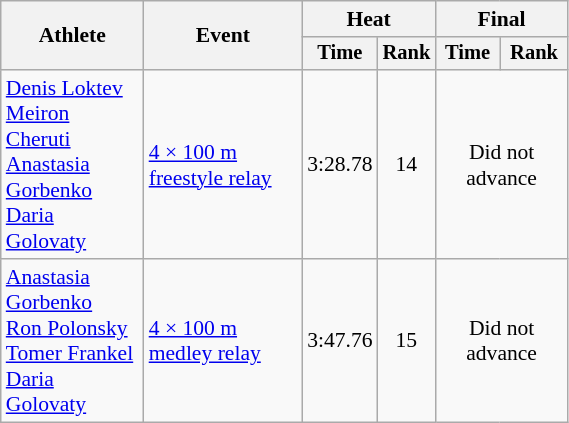<table class="wikitable" style="text-align:center; font-size:90%; width:30%;">
<tr>
<th rowspan="2">Athlete</th>
<th rowspan="2">Event</th>
<th colspan="2">Heat</th>
<th colspan="2">Final</th>
</tr>
<tr style="font-size:95%">
<th>Time</th>
<th>Rank</th>
<th>Time</th>
<th>Rank</th>
</tr>
<tr>
<td align=left><a href='#'>Denis Loktev</a>  <br><a href='#'>Meiron Cheruti</a> <br><a href='#'>Anastasia Gorbenko</a>  <br><a href='#'>Daria Golovaty</a></td>
<td align=left><a href='#'>4 × 100 m freestyle relay</a></td>
<td>3:28.78</td>
<td>14</td>
<td colspan=2>Did not advance</td>
</tr>
<tr>
<td align=left><a href='#'>Anastasia Gorbenko</a> <br><a href='#'>Ron Polonsky</a> <br><a href='#'>Tomer Frankel</a>  <br><a href='#'>Daria Golovaty</a></td>
<td align=left><a href='#'>4 × 100 m medley relay</a></td>
<td>3:47.76</td>
<td>15</td>
<td colspan="2">Did not advance</td>
</tr>
</table>
